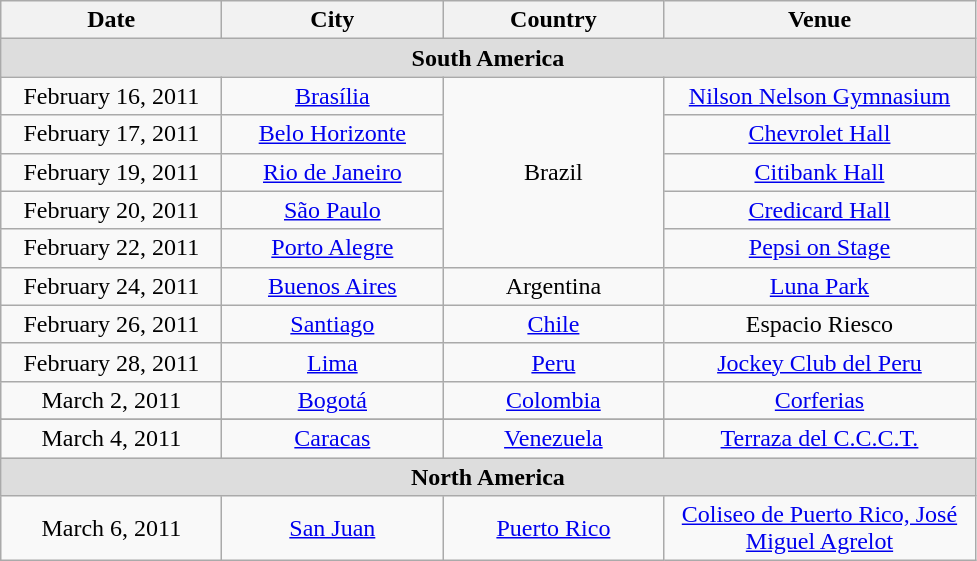<table class="wikitable" style="text-align:center;">
<tr>
<th style="width:140px;">Date</th>
<th style="width:140px;">City</th>
<th style="width:140px;">Country</th>
<th style="width:200px;">Venue</th>
</tr>
<tr style="background:#ddd;">
<td colspan="4"><strong>South America</strong></td>
</tr>
<tr>
<td>February 16, 2011</td>
<td><a href='#'>Brasília</a></td>
<td rowspan="5">Brazil</td>
<td><a href='#'>Nilson Nelson Gymnasium</a></td>
</tr>
<tr>
<td>February 17, 2011</td>
<td><a href='#'>Belo Horizonte</a></td>
<td><a href='#'>Chevrolet Hall</a></td>
</tr>
<tr>
<td>February 19, 2011</td>
<td><a href='#'>Rio de Janeiro</a></td>
<td><a href='#'>Citibank Hall</a></td>
</tr>
<tr>
<td>February 20, 2011</td>
<td><a href='#'>São Paulo</a></td>
<td><a href='#'>Credicard Hall</a></td>
</tr>
<tr>
<td>February 22, 2011</td>
<td><a href='#'>Porto Alegre</a></td>
<td><a href='#'>Pepsi on Stage</a></td>
</tr>
<tr>
<td>February 24, 2011</td>
<td><a href='#'>Buenos Aires</a></td>
<td>Argentina</td>
<td><a href='#'>Luna Park</a></td>
</tr>
<tr>
<td>February 26, 2011</td>
<td><a href='#'>Santiago</a></td>
<td><a href='#'>Chile</a></td>
<td>Espacio Riesco</td>
</tr>
<tr>
<td>February 28, 2011</td>
<td><a href='#'>Lima</a></td>
<td><a href='#'>Peru</a></td>
<td><a href='#'>Jockey Club del Peru</a></td>
</tr>
<tr>
<td>March 2, 2011</td>
<td><a href='#'>Bogotá</a></td>
<td><a href='#'>Colombia</a></td>
<td><a href='#'>Corferias</a></td>
</tr>
<tr style="background:#ddd;">
</tr>
<tr>
<td>March 4, 2011</td>
<td><a href='#'>Caracas</a></td>
<td><a href='#'>Venezuela</a></td>
<td><a href='#'>Terraza del C.C.C.T.</a></td>
</tr>
<tr style="background:#ddd;">
<td colspan="4"><strong>North America</strong></td>
</tr>
<tr>
<td>March 6, 2011</td>
<td><a href='#'>San Juan</a></td>
<td><a href='#'>Puerto Rico</a></td>
<td><a href='#'>Coliseo de Puerto Rico, José Miguel Agrelot</a></td>
</tr>
</table>
